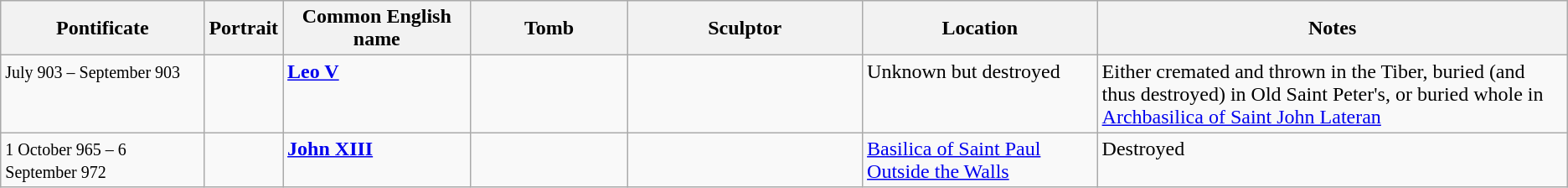<table class=wikitable>
<tr>
<th width="13%">Pontificate</th>
<th width="5%">Portrait</th>
<th width="12%">Common English name</th>
<th width="10%">Tomb</th>
<th width="15%">Sculptor</th>
<th width="15%">Location</th>
<th width="30%">Notes</th>
</tr>
<tr valign="top">
<td><small>July 903 – September 903</small></td>
<td></td>
<td><strong><a href='#'>Leo V</a></strong></td>
<td></td>
<td></td>
<td>Unknown but destroyed</td>
<td>Either cremated and thrown in the Tiber, buried (and thus destroyed) in Old Saint Peter's, or buried whole in <a href='#'>Archbasilica of Saint John Lateran</a></td>
</tr>
<tr valign="top">
<td><small>1 October 965 – 6 September 972</small></td>
<td></td>
<td><strong><a href='#'>John XIII</a></strong></td>
<td></td>
<td></td>
<td><a href='#'>Basilica of Saint Paul Outside the Walls</a></td>
<td>Destroyed</td>
</tr>
</table>
